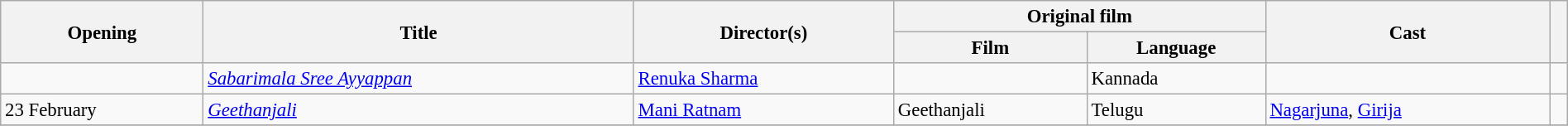<table class="wikitable sortable"  style="width:100%; font-size:95%;">
<tr>
<th scope="col" rowspan="2">Opening</th>
<th scope="col" rowspan="2">Title</th>
<th scope="col" rowspan="2">Director(s)</th>
<th scope="col" colspan="2">Original film</th>
<th scope="col" rowspan="2">Cast</th>
<th scope="col" rowspan="2" class="unsortable"></th>
</tr>
<tr>
<th scope="col">Film</th>
<th scope="col">Language</th>
</tr>
<tr>
<td></td>
<td><em><a href='#'>Sabarimala Sree Ayyappan</a></em></td>
<td><a href='#'>Renuka Sharma</a></td>
<td></td>
<td>Kannada</td>
<td></td>
<td></td>
</tr>
<tr>
<td>23 February</td>
<td><em><a href='#'>Geethanjali</a></em></td>
<td><a href='#'>Mani Ratnam</a></td>
<td>Geethanjali</td>
<td>Telugu</td>
<td><a href='#'>Nagarjuna</a>, <a href='#'>Girija</a></td>
<td></td>
</tr>
<tr>
</tr>
</table>
